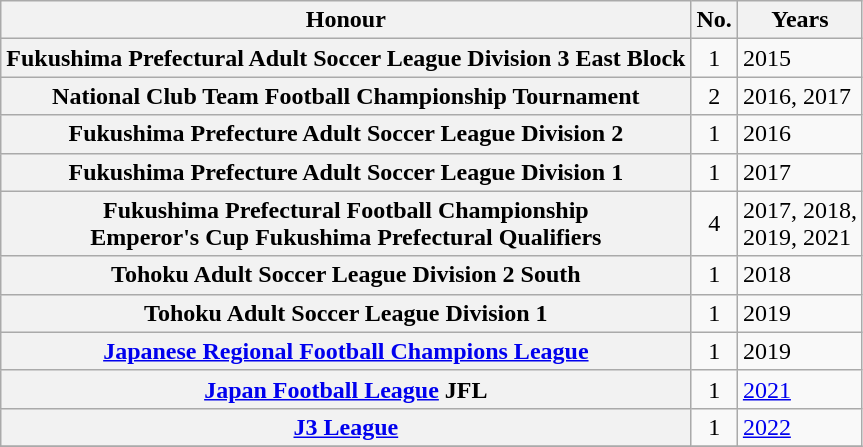<table class="wikitable plainrowheaders">
<tr>
<th scope=col>Honour</th>
<th scope=col>No.</th>
<th scope=col>Years</th>
</tr>
<tr>
<th scope=row>Fukushima Prefectural Adult Soccer League Division 3 East Block</th>
<td align="center">1</td>
<td>2015</td>
</tr>
<tr>
<th scope=row>National Club Team Football Championship Tournament</th>
<td align="center">2</td>
<td>2016, 2017</td>
</tr>
<tr>
<th scope=row>Fukushima Prefecture Adult Soccer League Division 2</th>
<td align="center">1</td>
<td>2016</td>
</tr>
<tr>
<th scope=row>Fukushima Prefecture Adult Soccer League Division 1</th>
<td align="center">1</td>
<td>2017</td>
</tr>
<tr>
<th scope=row>Fukushima Prefectural Football Championship<br>Emperor's Cup Fukushima Prefectural Qualifiers</th>
<td align="center">4</td>
<td>2017, 2018, <br> 2019, 2021</td>
</tr>
<tr>
<th scope=row>Tohoku Adult Soccer League Division 2 South</th>
<td align="center">1</td>
<td>2018</td>
</tr>
<tr>
<th scope=row>Tohoku Adult Soccer League Division 1</th>
<td align="center">1</td>
<td>2019</td>
</tr>
<tr>
<th scope=row><a href='#'>Japanese Regional Football Champions League</a></th>
<td align="center">1</td>
<td>2019</td>
</tr>
<tr>
<th scope=row><a href='#'>Japan Football League</a> JFL</th>
<td align="center">1</td>
<td><a href='#'>2021</a></td>
</tr>
<tr>
<th scope=row><a href='#'>J3 League</a></th>
<td align="center">1</td>
<td><a href='#'>2022</a></td>
</tr>
<tr>
</tr>
</table>
